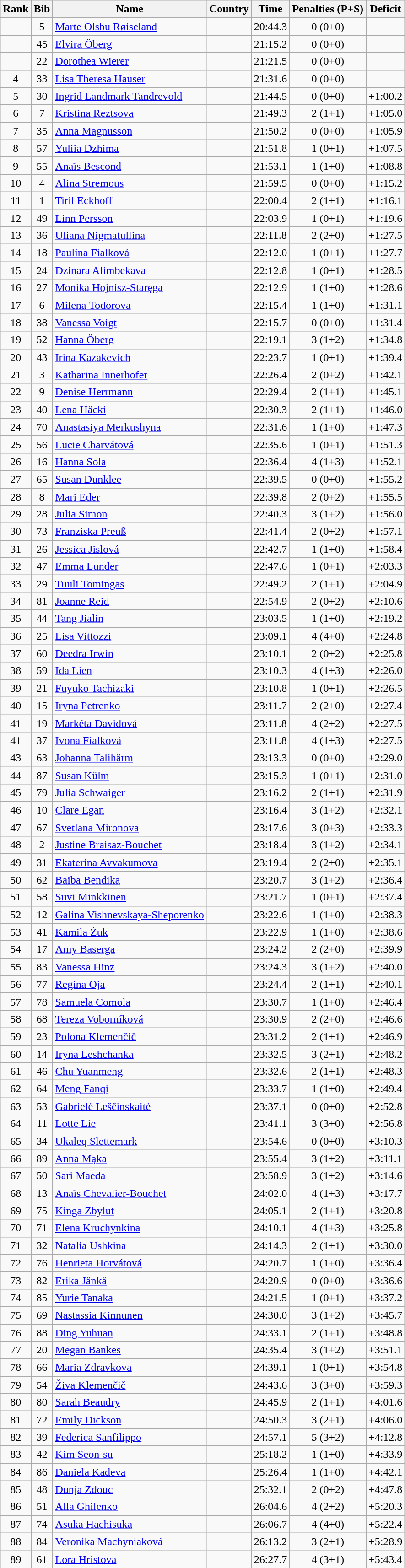<table class="wikitable sortable" style="text-align:center">
<tr>
<th>Rank</th>
<th>Bib</th>
<th>Name</th>
<th>Country</th>
<th>Time</th>
<th>Penalties (P+S)</th>
<th>Deficit</th>
</tr>
<tr>
<td></td>
<td>5</td>
<td align=left><a href='#'>Marte Olsbu Røiseland</a></td>
<td align=left></td>
<td>20:44.3</td>
<td>0 (0+0)</td>
<td></td>
</tr>
<tr>
<td></td>
<td>45</td>
<td align=left><a href='#'>Elvira Öberg</a></td>
<td align=left></td>
<td>21:15.2</td>
<td>0 (0+0)</td>
<td></td>
</tr>
<tr>
<td></td>
<td>22</td>
<td align=left><a href='#'>Dorothea Wierer</a></td>
<td align=left></td>
<td>21:21.5</td>
<td>0 (0+0)</td>
<td></td>
</tr>
<tr>
<td>4</td>
<td>33</td>
<td align=left><a href='#'>Lisa Theresa Hauser</a></td>
<td align=left></td>
<td>21:31.6</td>
<td>0 (0+0)</td>
<td></td>
</tr>
<tr>
<td>5</td>
<td>30</td>
<td align=left><a href='#'>Ingrid Landmark Tandrevold</a></td>
<td align=left></td>
<td>21:44.5</td>
<td>0 (0+0)</td>
<td>+1:00.2</td>
</tr>
<tr>
<td>6</td>
<td>7</td>
<td align=left><a href='#'>Kristina Reztsova</a></td>
<td align=left></td>
<td>21:49.3</td>
<td>2 (1+1)</td>
<td>+1:05.0</td>
</tr>
<tr>
<td>7</td>
<td>35</td>
<td align=left><a href='#'>Anna Magnusson</a></td>
<td align=left></td>
<td>21:50.2</td>
<td>0 (0+0)</td>
<td>+1:05.9</td>
</tr>
<tr>
<td>8</td>
<td>57</td>
<td align=left><a href='#'>Yuliia Dzhima</a></td>
<td align=left></td>
<td>21:51.8</td>
<td>1 (0+1)</td>
<td>+1:07.5</td>
</tr>
<tr>
<td>9</td>
<td>55</td>
<td align=left><a href='#'>Anaïs Bescond</a></td>
<td align=left></td>
<td>21:53.1</td>
<td>1 (1+0)</td>
<td>+1:08.8</td>
</tr>
<tr>
<td>10</td>
<td>4</td>
<td align=left><a href='#'>Alina Stremous</a></td>
<td align=left></td>
<td>21:59.5</td>
<td>0 (0+0)</td>
<td>+1:15.2</td>
</tr>
<tr>
<td>11</td>
<td>1</td>
<td align=left><a href='#'>Tiril Eckhoff</a></td>
<td align=left></td>
<td>22:00.4</td>
<td>2 (1+1)</td>
<td>+1:16.1</td>
</tr>
<tr>
<td>12</td>
<td>49</td>
<td align=left><a href='#'>Linn Persson</a></td>
<td align=left></td>
<td>22:03.9</td>
<td>1 (0+1)</td>
<td>+1:19.6</td>
</tr>
<tr>
<td>13</td>
<td>36</td>
<td align=left><a href='#'>Uliana Nigmatullina</a></td>
<td align=left></td>
<td>22:11.8</td>
<td>2 (2+0)</td>
<td>+1:27.5</td>
</tr>
<tr>
<td>14</td>
<td>18</td>
<td align=left><a href='#'>Paulína Fialková</a></td>
<td align=left></td>
<td>22:12.0</td>
<td>1 (0+1)</td>
<td>+1:27.7</td>
</tr>
<tr>
<td>15</td>
<td>24</td>
<td align=left><a href='#'>Dzinara Alimbekava</a></td>
<td align=left></td>
<td>22:12.8</td>
<td>1 (0+1)</td>
<td>+1:28.5</td>
</tr>
<tr>
<td>16</td>
<td>27</td>
<td align=left><a href='#'>Monika Hojnisz-Staręga</a></td>
<td align=left></td>
<td>22:12.9</td>
<td>1 (1+0)</td>
<td>+1:28.6</td>
</tr>
<tr>
<td>17</td>
<td>6</td>
<td align=left><a href='#'>Milena Todorova</a></td>
<td align=left></td>
<td>22:15.4</td>
<td>1 (1+0)</td>
<td>+1:31.1</td>
</tr>
<tr>
<td>18</td>
<td>38</td>
<td align=left><a href='#'>Vanessa Voigt</a></td>
<td align=left></td>
<td>22:15.7</td>
<td>0 (0+0)</td>
<td>+1:31.4</td>
</tr>
<tr>
<td>19</td>
<td>52</td>
<td align=left><a href='#'>Hanna Öberg</a></td>
<td align=left></td>
<td>22:19.1</td>
<td>3 (1+2)</td>
<td>+1:34.8</td>
</tr>
<tr>
<td>20</td>
<td>43</td>
<td align=left><a href='#'>Irina Kazakevich</a></td>
<td align=left></td>
<td>22:23.7</td>
<td>1 (0+1)</td>
<td>+1:39.4</td>
</tr>
<tr>
<td>21</td>
<td>3</td>
<td align=left><a href='#'>Katharina Innerhofer</a></td>
<td align=left></td>
<td>22:26.4</td>
<td>2 (0+2)</td>
<td>+1:42.1</td>
</tr>
<tr>
<td>22</td>
<td>9</td>
<td align=left><a href='#'>Denise Herrmann</a></td>
<td align=left></td>
<td>22:29.4</td>
<td>2 (1+1)</td>
<td>+1:45.1</td>
</tr>
<tr>
<td>23</td>
<td>40</td>
<td align=left><a href='#'>Lena Häcki</a></td>
<td align=left></td>
<td>22:30.3</td>
<td>2 (1+1)</td>
<td>+1:46.0</td>
</tr>
<tr>
<td>24</td>
<td>70</td>
<td align=left><a href='#'>Anastasiya Merkushyna</a></td>
<td align=left></td>
<td>22:31.6</td>
<td>1 (1+0)</td>
<td>+1:47.3</td>
</tr>
<tr>
<td>25</td>
<td>56</td>
<td align=left><a href='#'>Lucie Charvátová</a></td>
<td align=left></td>
<td>22:35.6</td>
<td>1 (0+1)</td>
<td>+1:51.3</td>
</tr>
<tr>
<td>26</td>
<td>16</td>
<td align=left><a href='#'>Hanna Sola</a></td>
<td align=left></td>
<td>22:36.4</td>
<td>4 (1+3)</td>
<td>+1:52.1</td>
</tr>
<tr>
<td>27</td>
<td>65</td>
<td align=left><a href='#'>Susan Dunklee</a></td>
<td align=left></td>
<td>22:39.5</td>
<td>0 (0+0)</td>
<td>+1:55.2</td>
</tr>
<tr>
<td>28</td>
<td>8</td>
<td align=left><a href='#'>Mari Eder</a></td>
<td align=left></td>
<td>22:39.8</td>
<td>2 (0+2)</td>
<td>+1:55.5</td>
</tr>
<tr>
<td>29</td>
<td>28</td>
<td align=left><a href='#'>Julia Simon</a></td>
<td align=left></td>
<td>22:40.3</td>
<td>3 (1+2)</td>
<td>+1:56.0</td>
</tr>
<tr>
<td>30</td>
<td>73</td>
<td align=left><a href='#'>Franziska Preuß</a></td>
<td align=left></td>
<td>22:41.4</td>
<td>2 (0+2)</td>
<td>+1:57.1</td>
</tr>
<tr>
<td>31</td>
<td>26</td>
<td align=left><a href='#'>Jessica Jislová</a></td>
<td align=left></td>
<td>22:42.7</td>
<td>1 (1+0)</td>
<td>+1:58.4</td>
</tr>
<tr>
<td>32</td>
<td>47</td>
<td align=left><a href='#'>Emma Lunder</a></td>
<td align=left></td>
<td>22:47.6</td>
<td>1 (0+1)</td>
<td>+2:03.3</td>
</tr>
<tr>
<td>33</td>
<td>29</td>
<td align=left><a href='#'>Tuuli Tomingas</a></td>
<td align=left></td>
<td>22:49.2</td>
<td>2 (1+1)</td>
<td>+2:04.9</td>
</tr>
<tr>
<td>34</td>
<td>81</td>
<td align=left><a href='#'>Joanne Reid</a></td>
<td align=left></td>
<td>22:54.9</td>
<td>2 (0+2)</td>
<td>+2:10.6</td>
</tr>
<tr>
<td>35</td>
<td>44</td>
<td align=left><a href='#'>Tang Jialin</a></td>
<td align=left></td>
<td>23:03.5</td>
<td>1 (1+0)</td>
<td>+2:19.2</td>
</tr>
<tr>
<td>36</td>
<td>25</td>
<td align=left><a href='#'>Lisa Vittozzi</a></td>
<td align=left></td>
<td>23:09.1</td>
<td>4 (4+0)</td>
<td>+2:24.8</td>
</tr>
<tr>
<td>37</td>
<td>60</td>
<td align=left><a href='#'>Deedra Irwin</a></td>
<td align=left></td>
<td>23:10.1</td>
<td>2 (0+2)</td>
<td>+2:25.8</td>
</tr>
<tr>
<td>38</td>
<td>59</td>
<td align=left><a href='#'>Ida Lien</a></td>
<td align=left></td>
<td>23:10.3</td>
<td>4 (1+3)</td>
<td>+2:26.0</td>
</tr>
<tr>
<td>39</td>
<td>21</td>
<td align=left><a href='#'>Fuyuko Tachizaki</a></td>
<td align=left></td>
<td>23:10.8</td>
<td>1 (0+1)</td>
<td>+2:26.5</td>
</tr>
<tr>
<td>40</td>
<td>15</td>
<td align=left><a href='#'>Iryna Petrenko</a></td>
<td align=left></td>
<td>23:11.7</td>
<td>2 (2+0)</td>
<td>+2:27.4</td>
</tr>
<tr>
<td>41</td>
<td>19</td>
<td align=left><a href='#'>Markéta Davidová</a></td>
<td align=left></td>
<td>23:11.8</td>
<td>4 (2+2)</td>
<td>+2:27.5</td>
</tr>
<tr>
<td>41</td>
<td>37</td>
<td align=left><a href='#'>Ivona Fialková</a></td>
<td align=left></td>
<td>23:11.8</td>
<td>4 (1+3)</td>
<td>+2:27.5</td>
</tr>
<tr>
<td>43</td>
<td>63</td>
<td align=left><a href='#'>Johanna Talihärm</a></td>
<td align=left></td>
<td>23:13.3</td>
<td>0 (0+0)</td>
<td>+2:29.0</td>
</tr>
<tr>
<td>44</td>
<td>87</td>
<td align=left><a href='#'>Susan Külm</a></td>
<td align=left></td>
<td>23:15.3</td>
<td>1 (0+1)</td>
<td>+2:31.0</td>
</tr>
<tr>
<td>45</td>
<td>79</td>
<td align=left><a href='#'>Julia Schwaiger</a></td>
<td align=left></td>
<td>23:16.2</td>
<td>2 (1+1)</td>
<td>+2:31.9</td>
</tr>
<tr>
<td>46</td>
<td>10</td>
<td align=left><a href='#'>Clare Egan</a></td>
<td align=left></td>
<td>23:16.4</td>
<td>3 (1+2)</td>
<td>+2:32.1</td>
</tr>
<tr>
<td>47</td>
<td>67</td>
<td align=left><a href='#'>Svetlana Mironova</a></td>
<td align=left></td>
<td>23:17.6</td>
<td>3 (0+3)</td>
<td>+2:33.3</td>
</tr>
<tr>
<td>48</td>
<td>2</td>
<td align=left><a href='#'>Justine Braisaz-Bouchet</a></td>
<td align=left></td>
<td>23:18.4</td>
<td>3 (1+2)</td>
<td>+2:34.1</td>
</tr>
<tr>
<td>49</td>
<td>31</td>
<td align=left><a href='#'>Ekaterina Avvakumova</a></td>
<td align=left></td>
<td>23:19.4</td>
<td>2 (2+0)</td>
<td>+2:35.1</td>
</tr>
<tr>
<td>50</td>
<td>62</td>
<td align=left><a href='#'>Baiba Bendika</a></td>
<td align=left></td>
<td>23:20.7</td>
<td>3 (1+2)</td>
<td>+2:36.4</td>
</tr>
<tr>
<td>51</td>
<td>58</td>
<td align=left><a href='#'>Suvi Minkkinen</a></td>
<td align=left></td>
<td>23:21.7</td>
<td>1 (0+1)</td>
<td>+2:37.4</td>
</tr>
<tr>
<td>52</td>
<td>12</td>
<td align=left><a href='#'>Galina Vishnevskaya-Sheporenko</a></td>
<td align=left></td>
<td>23:22.6</td>
<td>1 (1+0)</td>
<td>+2:38.3</td>
</tr>
<tr>
<td>53</td>
<td>41</td>
<td align=left><a href='#'>Kamila Żuk</a></td>
<td align=left></td>
<td>23:22.9</td>
<td>1 (1+0)</td>
<td>+2:38.6</td>
</tr>
<tr>
<td>54</td>
<td>17</td>
<td align=left><a href='#'>Amy Baserga</a></td>
<td align=left></td>
<td>23:24.2</td>
<td>2 (2+0)</td>
<td>+2:39.9</td>
</tr>
<tr>
<td>55</td>
<td>83</td>
<td align=left><a href='#'>Vanessa Hinz</a></td>
<td align=left></td>
<td>23:24.3</td>
<td>3 (1+2)</td>
<td>+2:40.0</td>
</tr>
<tr>
<td>56</td>
<td>77</td>
<td align=left><a href='#'>Regina Oja</a></td>
<td align=left></td>
<td>23:24.4</td>
<td>2 (1+1)</td>
<td>+2:40.1</td>
</tr>
<tr>
<td>57</td>
<td>78</td>
<td align=left><a href='#'>Samuela Comola</a></td>
<td align=left></td>
<td>23:30.7</td>
<td>1 (1+0)</td>
<td>+2:46.4</td>
</tr>
<tr>
<td>58</td>
<td>68</td>
<td align=left><a href='#'>Tereza Voborníková</a></td>
<td align=left></td>
<td>23:30.9</td>
<td>2 (2+0)</td>
<td>+2:46.6</td>
</tr>
<tr>
<td>59</td>
<td>23</td>
<td align=left><a href='#'>Polona Klemenčič</a></td>
<td align=left></td>
<td>23:31.2</td>
<td>2 (1+1)</td>
<td>+2:46.9</td>
</tr>
<tr>
<td>60</td>
<td>14</td>
<td align=left><a href='#'>Iryna Leshchanka</a></td>
<td align=left></td>
<td>23:32.5</td>
<td>3 (2+1)</td>
<td>+2:48.2</td>
</tr>
<tr>
<td>61</td>
<td>46</td>
<td align=left><a href='#'>Chu Yuanmeng</a></td>
<td align=left></td>
<td>23:32.6</td>
<td>2 (1+1)</td>
<td>+2:48.3</td>
</tr>
<tr>
<td>62</td>
<td>64</td>
<td align=left><a href='#'>Meng Fanqi</a></td>
<td align=left></td>
<td>23:33.7</td>
<td>1 (1+0)</td>
<td>+2:49.4</td>
</tr>
<tr>
<td>63</td>
<td>53</td>
<td align=left><a href='#'>Gabrielė Leščinskaitė</a></td>
<td align=left></td>
<td>23:37.1</td>
<td>0 (0+0)</td>
<td>+2:52.8</td>
</tr>
<tr>
<td>64</td>
<td>11</td>
<td align=left><a href='#'>Lotte Lie</a></td>
<td align=left></td>
<td>23:41.1</td>
<td>3 (3+0)</td>
<td>+2:56.8</td>
</tr>
<tr>
<td>65</td>
<td>34</td>
<td align=left><a href='#'>Ukaleq Slettemark</a></td>
<td align=left></td>
<td>23:54.6</td>
<td>0 (0+0)</td>
<td>+3:10.3</td>
</tr>
<tr>
<td>66</td>
<td>89</td>
<td align=left><a href='#'>Anna Mąka</a></td>
<td align=left></td>
<td>23:55.4</td>
<td>3 (1+2)</td>
<td>+3:11.1</td>
</tr>
<tr>
<td>67</td>
<td>50</td>
<td align=left><a href='#'>Sari Maeda</a></td>
<td align=left></td>
<td>23:58.9</td>
<td>3 (1+2)</td>
<td>+3:14.6</td>
</tr>
<tr>
<td>68</td>
<td>13</td>
<td align=left><a href='#'>Anaïs Chevalier-Bouchet</a></td>
<td align=left></td>
<td>24:02.0</td>
<td>4 (1+3)</td>
<td>+3:17.7</td>
</tr>
<tr>
<td>69</td>
<td>75</td>
<td align=left><a href='#'>Kinga Zbylut</a></td>
<td align=left></td>
<td>24:05.1</td>
<td>2 (1+1)</td>
<td>+3:20.8</td>
</tr>
<tr>
<td>70</td>
<td>71</td>
<td align=left><a href='#'>Elena Kruchynkina</a></td>
<td align=left></td>
<td>24:10.1</td>
<td>4 (1+3)</td>
<td>+3:25.8</td>
</tr>
<tr>
<td>71</td>
<td>32</td>
<td align=left><a href='#'>Natalia Ushkina</a></td>
<td align=left></td>
<td>24:14.3</td>
<td>2 (1+1)</td>
<td>+3:30.0</td>
</tr>
<tr>
<td>72</td>
<td>76</td>
<td align=left><a href='#'>Henrieta Horvátová</a></td>
<td align=left></td>
<td>24:20.7</td>
<td>1 (1+0)</td>
<td>+3:36.4</td>
</tr>
<tr>
<td>73</td>
<td>82</td>
<td align=left><a href='#'>Erika Jänkä</a></td>
<td align=left></td>
<td>24:20.9</td>
<td>0 (0+0)</td>
<td>+3:36.6</td>
</tr>
<tr>
<td>74</td>
<td>85</td>
<td align=left><a href='#'>Yurie Tanaka</a></td>
<td align=left></td>
<td>24:21.5</td>
<td>1 (0+1)</td>
<td>+3:37.2</td>
</tr>
<tr>
<td>75</td>
<td>69</td>
<td align=left><a href='#'>Nastassia Kinnunen</a></td>
<td align=left></td>
<td>24:30.0</td>
<td>3 (1+2)</td>
<td>+3:45.7</td>
</tr>
<tr>
<td>76</td>
<td>88</td>
<td align=left><a href='#'>Ding Yuhuan</a></td>
<td align=left></td>
<td>24:33.1</td>
<td>2 (1+1)</td>
<td>+3:48.8</td>
</tr>
<tr>
<td>77</td>
<td>20</td>
<td align=left><a href='#'>Megan Bankes</a></td>
<td align=left></td>
<td>24:35.4</td>
<td>3 (1+2)</td>
<td>+3:51.1</td>
</tr>
<tr>
<td>78</td>
<td>66</td>
<td align=left><a href='#'>Maria Zdravkova</a></td>
<td align=left></td>
<td>24:39.1</td>
<td>1 (0+1)</td>
<td>+3:54.8</td>
</tr>
<tr>
<td>79</td>
<td>54</td>
<td align=left><a href='#'>Živa Klemenčič</a></td>
<td align=left></td>
<td>24:43.6</td>
<td>3 (3+0)</td>
<td>+3:59.3</td>
</tr>
<tr>
<td>80</td>
<td>80</td>
<td align=left><a href='#'>Sarah Beaudry</a></td>
<td align=left></td>
<td>24:45.9</td>
<td>2 (1+1)</td>
<td>+4:01.6</td>
</tr>
<tr>
<td>81</td>
<td>72</td>
<td align=left><a href='#'>Emily Dickson</a></td>
<td align=left></td>
<td>24:50.3</td>
<td>3 (2+1)</td>
<td>+4:06.0</td>
</tr>
<tr>
<td>82</td>
<td>39</td>
<td align=left><a href='#'>Federica Sanfilippo</a></td>
<td align=left></td>
<td>24:57.1</td>
<td>5 (3+2)</td>
<td>+4:12.8</td>
</tr>
<tr>
<td>83</td>
<td>42</td>
<td align=left><a href='#'>Kim Seon-su</a></td>
<td align=left></td>
<td>25:18.2</td>
<td>1 (1+0)</td>
<td>+4:33.9</td>
</tr>
<tr>
<td>84</td>
<td>86</td>
<td align=left><a href='#'>Daniela Kadeva</a></td>
<td align=left></td>
<td>25:26.4</td>
<td>1 (1+0)</td>
<td>+4:42.1</td>
</tr>
<tr>
<td>85</td>
<td>48</td>
<td align=left><a href='#'>Dunja Zdouc</a></td>
<td align=left></td>
<td>25:32.1</td>
<td>2 (0+2)</td>
<td>+4:47.8</td>
</tr>
<tr>
<td>86</td>
<td>51</td>
<td align=left><a href='#'>Alla Ghilenko</a></td>
<td align=left></td>
<td>26:04.6</td>
<td>4 (2+2)</td>
<td>+5:20.3</td>
</tr>
<tr>
<td>87</td>
<td>74</td>
<td align=left><a href='#'>Asuka Hachisuka</a></td>
<td align=left></td>
<td>26:06.7</td>
<td>4 (4+0)</td>
<td>+5:22.4</td>
</tr>
<tr>
<td>88</td>
<td>84</td>
<td align=left><a href='#'>Veronika Machyniaková</a></td>
<td align=left></td>
<td>26:13.2</td>
<td>3 (2+1)</td>
<td>+5:28.9</td>
</tr>
<tr>
<td>89</td>
<td>61</td>
<td align=left><a href='#'>Lora Hristova</a></td>
<td align=left></td>
<td>26:27.7</td>
<td>4 (3+1)</td>
<td>+5:43.4</td>
</tr>
</table>
